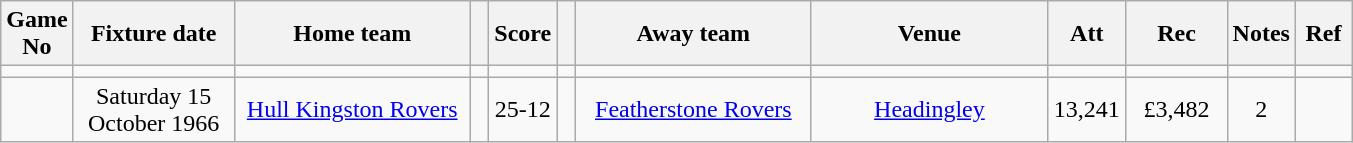<table class="wikitable" style="text-align:center;">
<tr>
<th width=20 abbr="No">Game No</th>
<th width=100 abbr="Date">Fixture date</th>
<th width=150 abbr="Home team">Home team</th>
<th width=5 abbr="space"></th>
<th width=20 abbr="Score">Score</th>
<th width=5 abbr="space"></th>
<th width=150 abbr="Away team">Away team</th>
<th width=150 abbr="Venue">Venue</th>
<th width=45 abbr="Att">Att</th>
<th width=60 abbr="Rec">Rec</th>
<th width=20 abbr="Notes">Notes</th>
<th width=30 abbr="Ref">Ref</th>
</tr>
<tr>
<td></td>
<td></td>
<td></td>
<td></td>
<td></td>
<td></td>
<td></td>
<td></td>
<td></td>
<td></td>
<td></td>
</tr>
<tr>
<td></td>
<td>Saturday 15 October 1966</td>
<td><a href='#'>Hull Kingston Rovers</a></td>
<td></td>
<td>25-12</td>
<td></td>
<td><a href='#'>Featherstone Rovers</a></td>
<td><a href='#'>Headingley</a></td>
<td>13,241</td>
<td>£3,482</td>
<td>2</td>
<td></td>
</tr>
</table>
